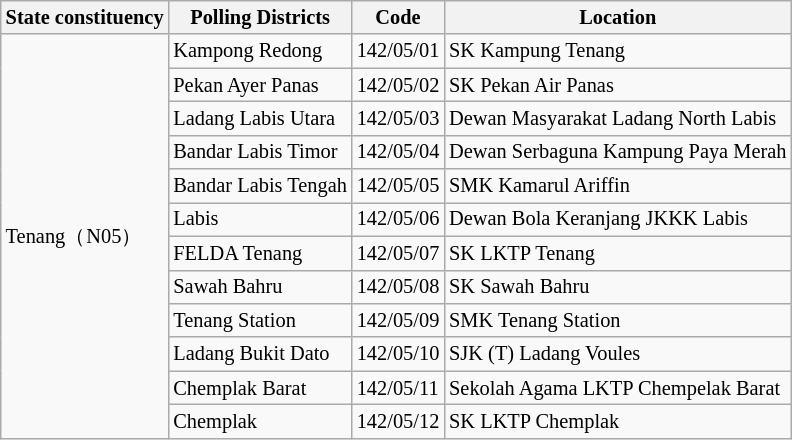<table class="wikitable sortable mw-collapsible" style="white-space:nowrap;font-size:85%">
<tr>
<th>State constituency</th>
<th>Polling Districts</th>
<th>Code</th>
<th>Location</th>
</tr>
<tr>
<td rowspan="12">Tenang（N05）</td>
<td>Kampong Redong</td>
<td>142/05/01</td>
<td>SK Kampung Tenang</td>
</tr>
<tr>
<td>Pekan Ayer Panas</td>
<td>142/05/02</td>
<td>SK Pekan Air Panas</td>
</tr>
<tr>
<td>Ladang Labis Utara</td>
<td>142/05/03</td>
<td>Dewan Masyarakat Ladang North Labis</td>
</tr>
<tr>
<td>Bandar Labis Timor</td>
<td>142/05/04</td>
<td>Dewan Serbaguna Kampung Paya Merah</td>
</tr>
<tr>
<td>Bandar Labis Tengah</td>
<td>142/05/05</td>
<td>SMK Kamarul Ariffin</td>
</tr>
<tr>
<td>Labis</td>
<td>142/05/06</td>
<td>Dewan Bola Keranjang JKKK Labis</td>
</tr>
<tr>
<td>FELDA Tenang</td>
<td>142/05/07</td>
<td>SK LKTP Tenang</td>
</tr>
<tr>
<td>Sawah Bahru</td>
<td>142/05/08</td>
<td>SK Sawah Bahru</td>
</tr>
<tr>
<td>Tenang Station</td>
<td>142/05/09</td>
<td>SMK Tenang Station</td>
</tr>
<tr>
<td>Ladang Bukit Dato</td>
<td>142/05/10</td>
<td>SJK (T) Ladang Voules</td>
</tr>
<tr>
<td>Chemplak Barat</td>
<td>142/05/11</td>
<td>Sekolah Agama LKTP Chempelak Barat</td>
</tr>
<tr>
<td>Chemplak</td>
<td>142/05/12</td>
<td>SK LKTP Chemplak</td>
</tr>
</table>
